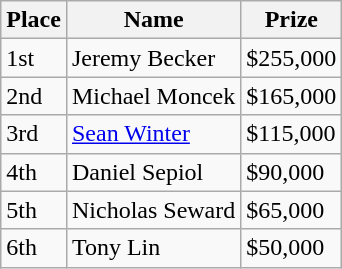<table class="wikitable">
<tr>
<th>Place</th>
<th>Name</th>
<th>Prize</th>
</tr>
<tr>
<td>1st</td>
<td> Jeremy Becker</td>
<td>$255,000</td>
</tr>
<tr>
<td>2nd</td>
<td> Michael Moncek</td>
<td>$165,000</td>
</tr>
<tr>
<td>3rd</td>
<td> <a href='#'>Sean Winter</a></td>
<td>$115,000</td>
</tr>
<tr>
<td>4th</td>
<td> Daniel Sepiol</td>
<td>$90,000</td>
</tr>
<tr>
<td>5th</td>
<td> Nicholas Seward</td>
<td>$65,000</td>
</tr>
<tr>
<td>6th</td>
<td> Tony Lin</td>
<td>$50,000</td>
</tr>
</table>
